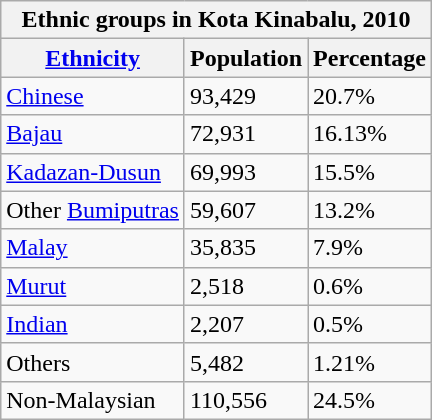<table class="wikitable">
<tr>
<th style="text-align:center;" colspan="3">Ethnic groups in Kota Kinabalu, 2010</th>
</tr>
<tr>
<th><a href='#'>Ethnicity</a></th>
<th>Population</th>
<th>Percentage</th>
</tr>
<tr>
<td><a href='#'>Chinese</a></td>
<td>93,429</td>
<td>20.7%</td>
</tr>
<tr>
<td><a href='#'>Bajau</a></td>
<td>72,931</td>
<td>16.13%</td>
</tr>
<tr>
<td><a href='#'>Kadazan-Dusun</a></td>
<td>69,993</td>
<td>15.5%</td>
</tr>
<tr>
<td>Other <a href='#'>Bumiputras</a></td>
<td>59,607</td>
<td>13.2%</td>
</tr>
<tr>
<td><a href='#'>Malay</a></td>
<td>35,835</td>
<td>7.9%</td>
</tr>
<tr>
<td><a href='#'>Murut</a></td>
<td>2,518</td>
<td>0.6%</td>
</tr>
<tr>
<td><a href='#'>Indian</a></td>
<td>2,207</td>
<td>0.5%</td>
</tr>
<tr>
<td>Others</td>
<td>5,482</td>
<td>1.21%</td>
</tr>
<tr>
<td>Non-Malaysian</td>
<td>110,556</td>
<td>24.5%</td>
</tr>
</table>
